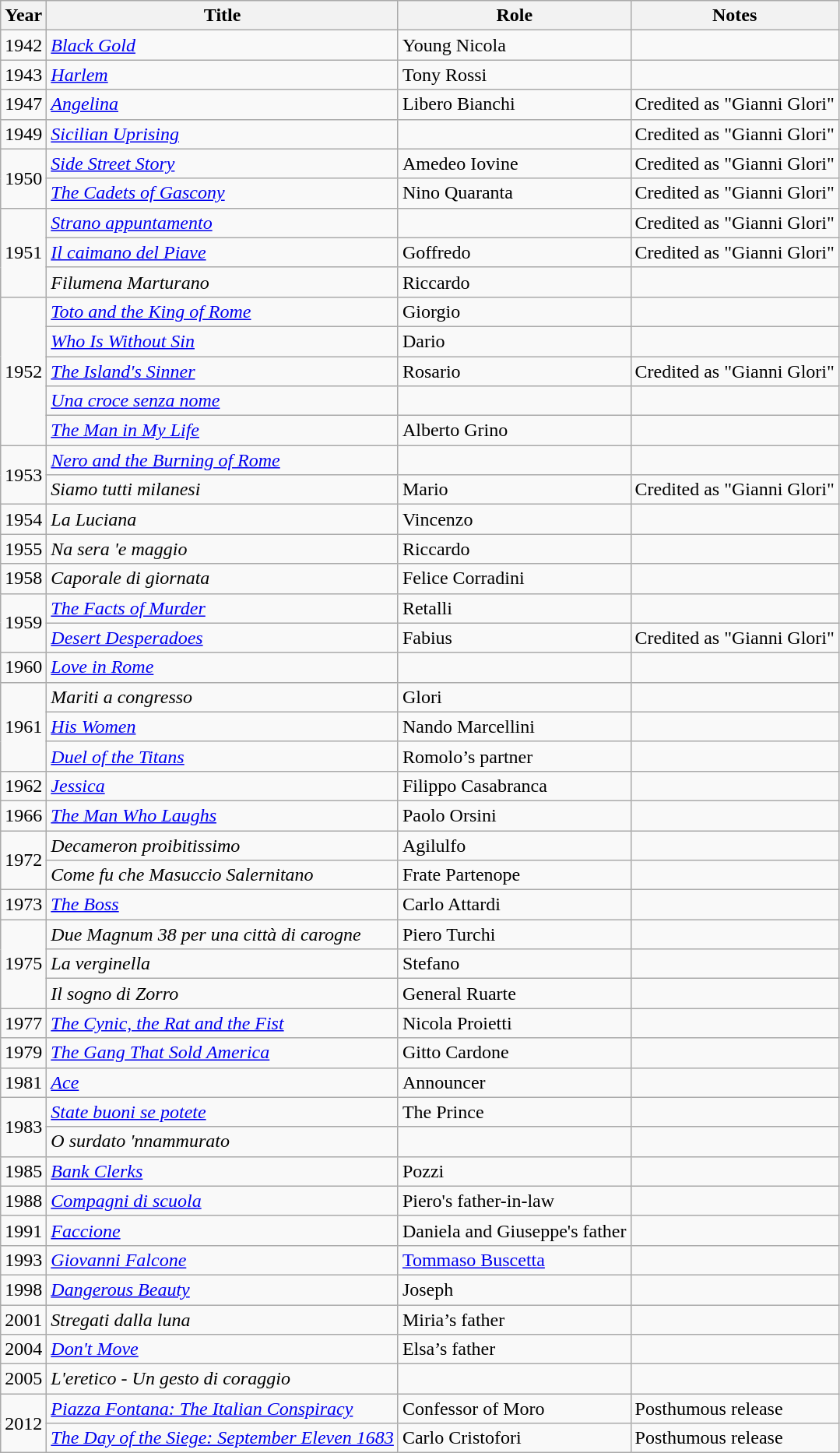<table class="wikitable plainrowheaders sortable">
<tr>
<th scope="col">Year</th>
<th scope="col">Title</th>
<th scope="col">Role</th>
<th scope="col">Notes</th>
</tr>
<tr>
<td>1942</td>
<td><em><a href='#'>Black Gold</a></em></td>
<td>Young Nicola</td>
<td></td>
</tr>
<tr>
<td>1943</td>
<td><em><a href='#'>Harlem</a></em></td>
<td>Tony Rossi</td>
<td></td>
</tr>
<tr>
<td>1947</td>
<td><em><a href='#'>Angelina</a></em></td>
<td>Libero Bianchi</td>
<td>Credited as "Gianni Glori"</td>
</tr>
<tr>
<td>1949</td>
<td><em><a href='#'>Sicilian Uprising</a></em></td>
<td></td>
<td>Credited as "Gianni Glori"</td>
</tr>
<tr>
<td rowspan=2>1950</td>
<td><em><a href='#'>Side Street Story</a></em></td>
<td>Amedeo Iovine</td>
<td>Credited as "Gianni Glori"</td>
</tr>
<tr>
<td><em><a href='#'>The Cadets of Gascony</a></em></td>
<td>Nino Quaranta</td>
<td>Credited as "Gianni Glori"</td>
</tr>
<tr>
<td rowspan=3>1951</td>
<td><em><a href='#'>Strano appuntamento</a></em></td>
<td></td>
<td>Credited as "Gianni Glori"</td>
</tr>
<tr>
<td><em><a href='#'>Il caimano del Piave</a></em></td>
<td>Goffredo</td>
<td>Credited as "Gianni Glori"</td>
</tr>
<tr>
<td><em>Filumena Marturano</em></td>
<td>Riccardo</td>
<td></td>
</tr>
<tr>
<td rowspan=5>1952</td>
<td><em><a href='#'>Toto and the King of Rome</a></em></td>
<td>Giorgio</td>
<td></td>
</tr>
<tr>
<td><em><a href='#'>Who Is Without Sin</a></em></td>
<td>Dario</td>
<td></td>
</tr>
<tr>
<td><em><a href='#'>The Island's Sinner</a></em></td>
<td>Rosario</td>
<td>Credited as "Gianni Glori"</td>
</tr>
<tr>
<td><em><a href='#'>Una croce senza nome</a></em></td>
<td></td>
<td></td>
</tr>
<tr>
<td><em><a href='#'>The Man in My Life</a></em></td>
<td>Alberto Grino</td>
<td></td>
</tr>
<tr>
<td rowspan=2>1953</td>
<td><em><a href='#'>Nero and the Burning of Rome</a></em></td>
<td></td>
<td></td>
</tr>
<tr>
<td><em>Siamo tutti milanesi</em></td>
<td>Mario</td>
<td>Credited as "Gianni Glori"</td>
</tr>
<tr>
<td>1954</td>
<td><em>La Luciana</em></td>
<td>Vincenzo</td>
<td></td>
</tr>
<tr>
<td>1955</td>
<td><em>Na sera 'e maggio</em></td>
<td>Riccardo</td>
<td></td>
</tr>
<tr>
<td>1958</td>
<td><em>Caporale di giornata</em></td>
<td>Felice Corradini</td>
<td></td>
</tr>
<tr>
<td rowspan=2>1959</td>
<td><em><a href='#'>The Facts of Murder</a></em></td>
<td>Retalli</td>
<td></td>
</tr>
<tr>
<td><em><a href='#'>Desert Desperadoes</a></em></td>
<td>Fabius</td>
<td>Credited as "Gianni Glori"</td>
</tr>
<tr>
<td>1960</td>
<td><em><a href='#'>Love in Rome</a></em></td>
<td></td>
<td></td>
</tr>
<tr>
<td rowspan=3>1961</td>
<td><em>Mariti a congresso</em></td>
<td>Glori</td>
<td></td>
</tr>
<tr>
<td><em><a href='#'>His Women</a></em></td>
<td>Nando Marcellini</td>
<td></td>
</tr>
<tr>
<td><em><a href='#'>Duel of the Titans</a></em></td>
<td>Romolo’s partner</td>
<td></td>
</tr>
<tr>
<td>1962</td>
<td><em><a href='#'>Jessica</a></em></td>
<td>Filippo Casabranca</td>
<td></td>
</tr>
<tr>
<td>1966</td>
<td><em><a href='#'>The Man Who Laughs</a></em></td>
<td>Paolo Orsini</td>
<td></td>
</tr>
<tr>
<td rowspan=2>1972</td>
<td><em>Decameron proibitissimo</em></td>
<td>Agilulfo</td>
<td></td>
</tr>
<tr>
<td><em>Come fu che Masuccio Salernitano</em></td>
<td>Frate Partenope</td>
<td></td>
</tr>
<tr>
<td>1973</td>
<td><em><a href='#'>The Boss</a></em></td>
<td>Carlo Attardi</td>
<td></td>
</tr>
<tr>
<td rowspan=3>1975</td>
<td><em>Due Magnum 38 per una città di carogne</em></td>
<td>Piero Turchi</td>
<td></td>
</tr>
<tr>
<td><em>La verginella</em></td>
<td>Stefano</td>
<td></td>
</tr>
<tr>
<td><em>Il sogno di Zorro</em></td>
<td>General Ruarte</td>
<td></td>
</tr>
<tr>
<td>1977</td>
<td><em><a href='#'>The Cynic, the Rat and the Fist</a></em></td>
<td>Nicola Proietti</td>
<td></td>
</tr>
<tr>
<td>1979</td>
<td><em><a href='#'>The Gang That Sold America</a></em></td>
<td>Gitto Cardone</td>
<td></td>
</tr>
<tr>
<td>1981</td>
<td><em><a href='#'>Ace</a></em></td>
<td>Announcer</td>
<td></td>
</tr>
<tr>
<td rowspan=2>1983</td>
<td><em><a href='#'>State buoni se potete</a></em></td>
<td>The Prince</td>
<td></td>
</tr>
<tr>
<td><em>O surdato 'nnammurato</em></td>
<td></td>
<td></td>
</tr>
<tr>
<td>1985</td>
<td><em><a href='#'>Bank Clerks</a></em></td>
<td>Pozzi</td>
<td></td>
</tr>
<tr>
<td>1988</td>
<td><em><a href='#'>Compagni di scuola</a></em></td>
<td>Piero's father-in-law</td>
<td></td>
</tr>
<tr>
<td>1991</td>
<td><em><a href='#'>Faccione</a></em></td>
<td>Daniela and Giuseppe's father</td>
<td></td>
</tr>
<tr>
<td>1993</td>
<td><em><a href='#'>Giovanni Falcone</a></em></td>
<td><a href='#'>Tommaso Buscetta</a></td>
<td></td>
</tr>
<tr>
<td>1998</td>
<td><em><a href='#'>Dangerous Beauty</a></em></td>
<td>Joseph</td>
<td></td>
</tr>
<tr>
<td>2001</td>
<td><em>Stregati dalla luna</em></td>
<td>Miria’s father</td>
<td></td>
</tr>
<tr>
<td>2004</td>
<td><em><a href='#'>Don't Move</a></em></td>
<td>Elsa’s father</td>
<td></td>
</tr>
<tr>
<td>2005</td>
<td><em>L'eretico - Un gesto di coraggio</em></td>
<td></td>
<td></td>
</tr>
<tr>
<td rowspan=2>2012</td>
<td><em><a href='#'>Piazza Fontana: The Italian Conspiracy</a></em></td>
<td>Confessor of Moro</td>
<td>Posthumous release</td>
</tr>
<tr>
<td><em><a href='#'>The Day of the Siege: September Eleven 1683</a></em></td>
<td>Carlo Cristofori</td>
<td>Posthumous release</td>
</tr>
</table>
